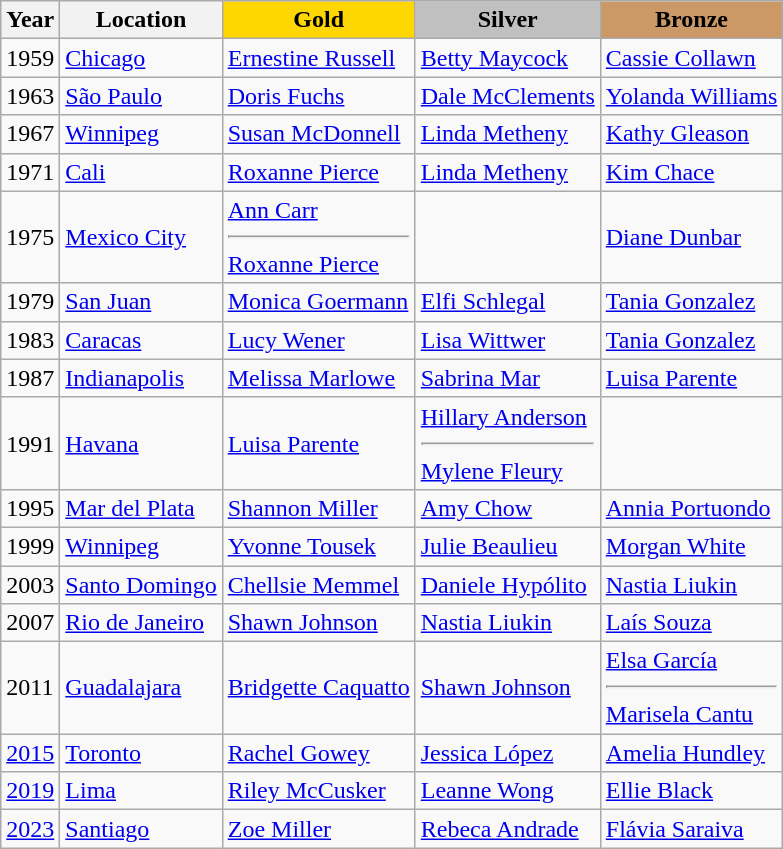<table class="wikitable">
<tr>
<th>Year</th>
<th>Location</th>
<th style="background-color:gold;">Gold</th>
<th style="background-color:silver;">Silver</th>
<th style="background-color:#cc9966;">Bronze</th>
</tr>
<tr>
<td>1959</td>
<td> <a href='#'>Chicago</a></td>
<td> <a href='#'>Ernestine Russell</a></td>
<td> <a href='#'>Betty Maycock</a></td>
<td> <a href='#'>Cassie Collawn</a></td>
</tr>
<tr>
<td>1963</td>
<td> <a href='#'>São Paulo</a></td>
<td> <a href='#'>Doris Fuchs</a></td>
<td> <a href='#'>Dale McClements</a></td>
<td> <a href='#'>Yolanda Williams</a></td>
</tr>
<tr>
<td>1967</td>
<td> <a href='#'>Winnipeg</a></td>
<td> <a href='#'>Susan McDonnell</a></td>
<td> <a href='#'>Linda Metheny</a></td>
<td> <a href='#'>Kathy Gleason</a></td>
</tr>
<tr>
<td>1971</td>
<td> <a href='#'>Cali</a></td>
<td> <a href='#'>Roxanne Pierce</a></td>
<td> <a href='#'>Linda Metheny</a></td>
<td> <a href='#'>Kim Chace</a></td>
</tr>
<tr>
<td>1975</td>
<td> <a href='#'>Mexico City</a></td>
<td> <a href='#'>Ann Carr</a> <hr>  <a href='#'>Roxanne Pierce</a></td>
<td></td>
<td> <a href='#'>Diane Dunbar</a></td>
</tr>
<tr>
<td>1979</td>
<td> <a href='#'>San Juan</a></td>
<td> <a href='#'>Monica Goermann</a></td>
<td> <a href='#'>Elfi Schlegal</a></td>
<td> <a href='#'>Tania Gonzalez</a></td>
</tr>
<tr>
<td>1983</td>
<td> <a href='#'>Caracas</a></td>
<td> <a href='#'>Lucy Wener</a></td>
<td> <a href='#'>Lisa Wittwer</a></td>
<td> <a href='#'>Tania Gonzalez</a></td>
</tr>
<tr>
<td>1987</td>
<td> <a href='#'>Indianapolis</a></td>
<td> <a href='#'>Melissa Marlowe</a></td>
<td> <a href='#'>Sabrina Mar</a></td>
<td> <a href='#'>Luisa Parente</a></td>
</tr>
<tr>
<td>1991</td>
<td> <a href='#'>Havana</a></td>
<td> <a href='#'>Luisa Parente</a></td>
<td> <a href='#'>Hillary Anderson</a> <hr>  <a href='#'>Mylene Fleury</a></td>
<td></td>
</tr>
<tr>
<td>1995</td>
<td> <a href='#'>Mar del Plata</a></td>
<td> <a href='#'>Shannon Miller</a></td>
<td> <a href='#'>Amy Chow</a></td>
<td> <a href='#'>Annia Portuondo</a></td>
</tr>
<tr>
<td>1999</td>
<td> <a href='#'>Winnipeg</a></td>
<td> <a href='#'>Yvonne Tousek</a></td>
<td> <a href='#'>Julie Beaulieu</a></td>
<td> <a href='#'>Morgan White</a></td>
</tr>
<tr>
<td>2003</td>
<td> <a href='#'>Santo Domingo</a></td>
<td> <a href='#'>Chellsie Memmel</a></td>
<td> <a href='#'>Daniele Hypólito</a></td>
<td> <a href='#'>Nastia Liukin</a></td>
</tr>
<tr>
<td>2007</td>
<td> <a href='#'>Rio de Janeiro</a></td>
<td> <a href='#'>Shawn Johnson</a></td>
<td> <a href='#'>Nastia Liukin</a></td>
<td> <a href='#'>Laís Souza</a></td>
</tr>
<tr>
<td>2011</td>
<td> <a href='#'>Guadalajara</a></td>
<td> <a href='#'>Bridgette Caquatto</a></td>
<td> <a href='#'>Shawn Johnson</a></td>
<td> <a href='#'>Elsa García</a> <hr>  <a href='#'>Marisela Cantu</a></td>
</tr>
<tr>
<td><a href='#'>2015</a></td>
<td> <a href='#'>Toronto</a></td>
<td> <a href='#'>Rachel Gowey</a></td>
<td> <a href='#'>Jessica López</a></td>
<td> <a href='#'>Amelia Hundley</a></td>
</tr>
<tr>
<td><a href='#'>2019</a></td>
<td> <a href='#'>Lima</a></td>
<td> <a href='#'>Riley McCusker</a></td>
<td> <a href='#'>Leanne Wong</a></td>
<td> <a href='#'>Ellie Black</a></td>
</tr>
<tr>
<td><a href='#'>2023</a></td>
<td> <a href='#'>Santiago</a></td>
<td> <a href='#'>Zoe Miller</a></td>
<td> <a href='#'>Rebeca Andrade</a></td>
<td> <a href='#'>Flávia Saraiva</a></td>
</tr>
</table>
